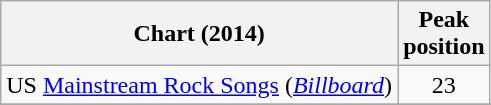<table class="wikitable sortable">
<tr>
<th>Chart (2014)</th>
<th>Peak<br>position</th>
</tr>
<tr>
<td>US <a href='#'>Mainstream Rock Songs</a> (<em><a href='#'>Billboard</a></em>)</td>
<td align="center">23</td>
</tr>
<tr>
</tr>
</table>
